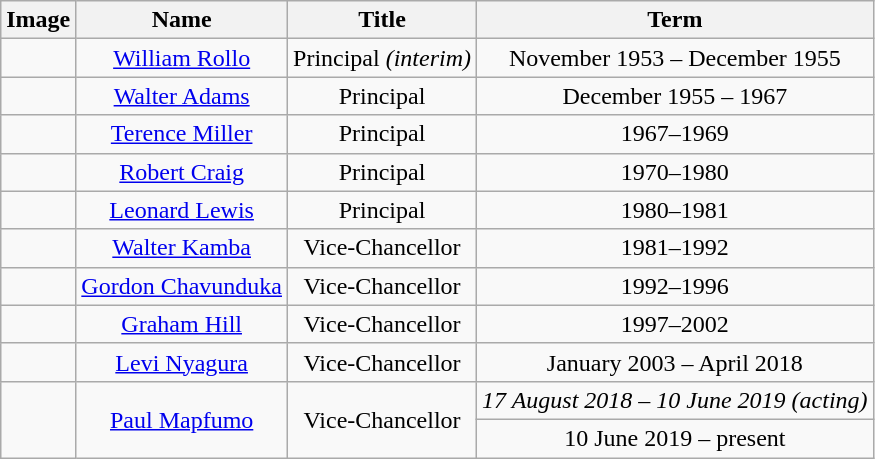<table class="wikitable sortable" style="text-align:center">
<tr>
<th width="*">Image</th>
<th>Name</th>
<th>Title</th>
<th width="*">Term</th>
</tr>
<tr>
<td align="center"></td>
<td><a href='#'>William Rollo</a></td>
<td>Principal <em>(interim)</em></td>
<td align="center">November 1953 – December 1955</td>
</tr>
<tr>
<td align="center"></td>
<td><a href='#'>Walter Adams</a></td>
<td>Principal</td>
<td align="center">December 1955 – 1967</td>
</tr>
<tr>
<td align="center"></td>
<td><a href='#'>Terence Miller</a></td>
<td>Principal</td>
<td align="center">1967–1969</td>
</tr>
<tr>
<td align="center"></td>
<td><a href='#'>Robert Craig</a></td>
<td>Principal</td>
<td align="center">1970–1980</td>
</tr>
<tr>
<td align="center"></td>
<td><a href='#'>Leonard Lewis</a></td>
<td>Principal</td>
<td align="center">1980–1981</td>
</tr>
<tr>
<td align="center"></td>
<td><a href='#'>Walter Kamba</a></td>
<td>Vice-Chancellor</td>
<td align="center">1981–1992</td>
</tr>
<tr>
<td align="center"></td>
<td><a href='#'>Gordon Chavunduka</a></td>
<td>Vice-Chancellor</td>
<td align="center">1992–1996</td>
</tr>
<tr>
<td align="center"></td>
<td><a href='#'>Graham Hill</a></td>
<td>Vice-Chancellor</td>
<td align="center">1997–2002</td>
</tr>
<tr>
<td align="center"></td>
<td><a href='#'>Levi Nyagura</a></td>
<td>Vice-Chancellor</td>
<td align="center">January 2003 – April 2018</td>
</tr>
<tr>
<td rowspan="2"></td>
<td rowspan="2"><a href='#'>Paul Mapfumo</a></td>
<td rowspan="2">Vice-Chancellor</td>
<td align="center"><em>17 August 2018 – 10 June 2019 (acting)</em></td>
</tr>
<tr>
<td align="center">10 June 2019 – present</td>
</tr>
</table>
